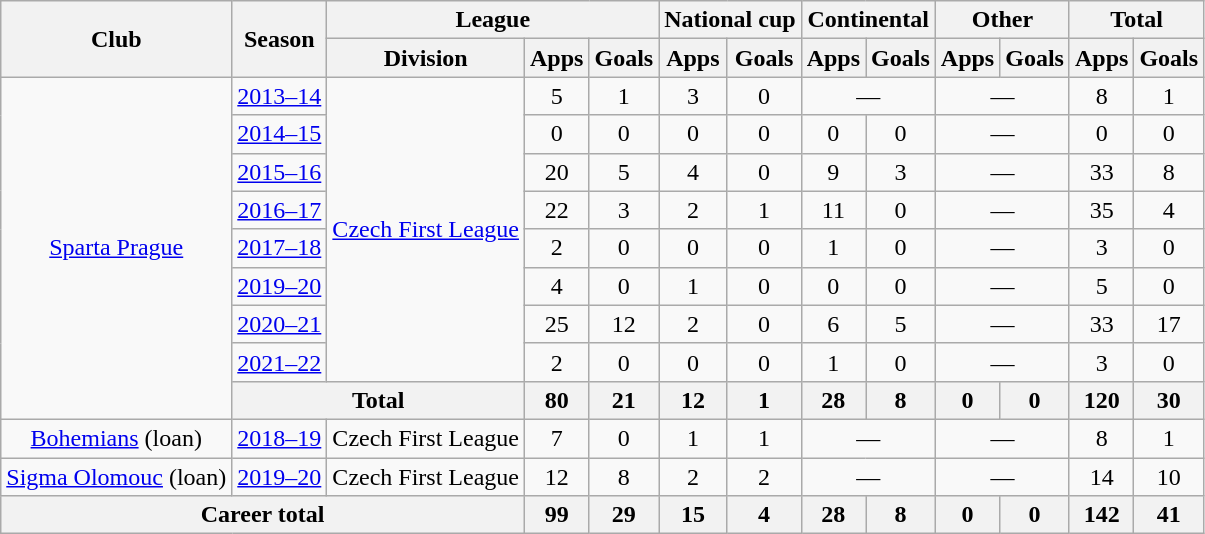<table class="wikitable" style="text-align:center">
<tr>
<th rowspan="2">Club</th>
<th rowspan="2">Season</th>
<th colspan="3">League</th>
<th colspan="2">National cup</th>
<th colspan="2">Continental</th>
<th colspan="2">Other</th>
<th colspan="2">Total</th>
</tr>
<tr>
<th>Division</th>
<th>Apps</th>
<th>Goals</th>
<th>Apps</th>
<th>Goals</th>
<th>Apps</th>
<th>Goals</th>
<th>Apps</th>
<th>Goals</th>
<th>Apps</th>
<th>Goals</th>
</tr>
<tr>
<td rowspan="9"><a href='#'>Sparta Prague</a></td>
<td><a href='#'>2013–14</a></td>
<td rowspan="8"><a href='#'>Czech First League</a></td>
<td>5</td>
<td>1</td>
<td>3</td>
<td>0</td>
<td colspan="2">—</td>
<td colspan="2">—</td>
<td>8</td>
<td>1</td>
</tr>
<tr>
<td><a href='#'>2014–15</a></td>
<td>0</td>
<td>0</td>
<td>0</td>
<td>0</td>
<td>0</td>
<td>0</td>
<td colspan="2">—</td>
<td>0</td>
<td>0</td>
</tr>
<tr>
<td><a href='#'>2015–16</a></td>
<td>20</td>
<td>5</td>
<td>4</td>
<td>0</td>
<td>9</td>
<td>3</td>
<td colspan="2">—</td>
<td>33</td>
<td>8</td>
</tr>
<tr>
<td><a href='#'>2016–17</a></td>
<td>22</td>
<td>3</td>
<td>2</td>
<td>1</td>
<td>11</td>
<td>0</td>
<td colspan="2">—</td>
<td>35</td>
<td>4</td>
</tr>
<tr>
<td><a href='#'>2017–18</a></td>
<td>2</td>
<td>0</td>
<td>0</td>
<td>0</td>
<td>1</td>
<td>0</td>
<td colspan="2">—</td>
<td>3</td>
<td>0</td>
</tr>
<tr>
<td><a href='#'>2019–20</a></td>
<td>4</td>
<td>0</td>
<td>1</td>
<td>0</td>
<td>0</td>
<td>0</td>
<td colspan="2">—</td>
<td>5</td>
<td>0</td>
</tr>
<tr>
<td><a href='#'>2020–21</a></td>
<td>25</td>
<td>12</td>
<td>2</td>
<td>0</td>
<td>6</td>
<td>5</td>
<td colspan="2">—</td>
<td>33</td>
<td>17</td>
</tr>
<tr>
<td><a href='#'>2021–22</a></td>
<td>2</td>
<td>0</td>
<td>0</td>
<td>0</td>
<td>1</td>
<td>0</td>
<td colspan="2">—</td>
<td>3</td>
<td>0</td>
</tr>
<tr>
<th colspan="2">Total</th>
<th>80</th>
<th>21</th>
<th>12</th>
<th>1</th>
<th>28</th>
<th>8</th>
<th>0</th>
<th>0</th>
<th>120</th>
<th>30</th>
</tr>
<tr>
<td><a href='#'>Bohemians</a> (loan)</td>
<td><a href='#'>2018–19</a></td>
<td>Czech First League</td>
<td>7</td>
<td>0</td>
<td>1</td>
<td>1</td>
<td colspan="2">—</td>
<td colspan="2">—</td>
<td>8</td>
<td>1</td>
</tr>
<tr>
<td><a href='#'>Sigma Olomouc</a> (loan)</td>
<td><a href='#'>2019–20</a></td>
<td>Czech First League</td>
<td>12</td>
<td>8</td>
<td>2</td>
<td>2</td>
<td colspan="2">—</td>
<td colspan="2">—</td>
<td>14</td>
<td>10</td>
</tr>
<tr>
<th colspan="3">Career total</th>
<th>99</th>
<th>29</th>
<th>15</th>
<th>4</th>
<th>28</th>
<th>8</th>
<th>0</th>
<th>0</th>
<th>142</th>
<th>41</th>
</tr>
</table>
